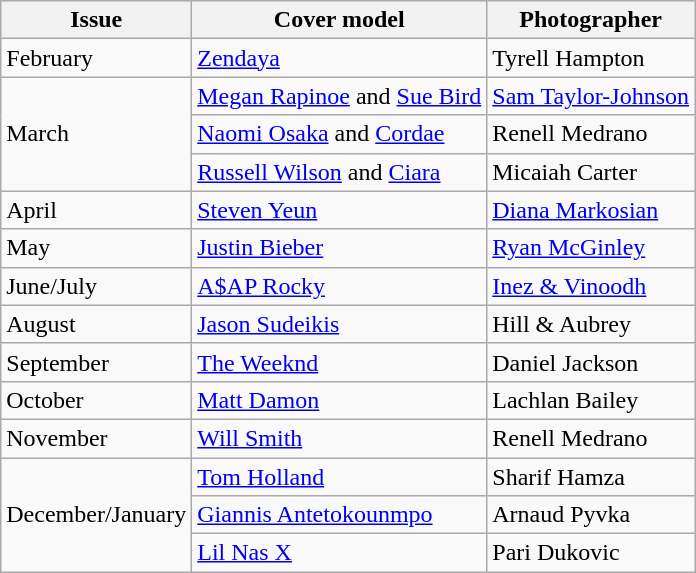<table class="sortable wikitable">
<tr>
<th>Issue</th>
<th>Cover model</th>
<th>Photographer</th>
</tr>
<tr>
<td>February</td>
<td><a href='#'>Zendaya</a></td>
<td>Tyrell Hampton</td>
</tr>
<tr>
<td rowspan=3>March</td>
<td><a href='#'>Megan Rapinoe</a> and <a href='#'>Sue Bird</a></td>
<td><a href='#'>Sam Taylor-Johnson</a></td>
</tr>
<tr>
<td><a href='#'>Naomi Osaka</a> and <a href='#'>Cordae</a></td>
<td>Renell Medrano</td>
</tr>
<tr>
<td><a href='#'>Russell Wilson</a> and <a href='#'>Ciara</a></td>
<td>Micaiah Carter</td>
</tr>
<tr>
<td>April</td>
<td><a href='#'>Steven Yeun</a></td>
<td><a href='#'>Diana Markosian</a></td>
</tr>
<tr>
<td>May</td>
<td><a href='#'>Justin Bieber</a></td>
<td><a href='#'>Ryan McGinley</a></td>
</tr>
<tr>
<td>June/July</td>
<td><a href='#'>A$AP Rocky</a></td>
<td><a href='#'>Inez & Vinoodh</a></td>
</tr>
<tr>
<td>August</td>
<td><a href='#'>Jason Sudeikis</a></td>
<td>Hill & Aubrey</td>
</tr>
<tr>
<td>September</td>
<td><a href='#'>The Weeknd</a></td>
<td>Daniel Jackson</td>
</tr>
<tr>
<td>October</td>
<td><a href='#'>Matt Damon</a></td>
<td>Lachlan Bailey</td>
</tr>
<tr>
<td>November</td>
<td><a href='#'>Will Smith</a></td>
<td>Renell Medrano</td>
</tr>
<tr>
<td rowspan=3>December/January</td>
<td><a href='#'>Tom Holland</a></td>
<td>Sharif Hamza</td>
</tr>
<tr>
<td><a href='#'>Giannis Antetokounmpo</a></td>
<td>Arnaud Pyvka</td>
</tr>
<tr>
<td><a href='#'>Lil Nas X</a></td>
<td>Pari Dukovic</td>
</tr>
</table>
